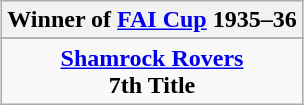<table class="wikitable" style="text-align: center; margin: 0 auto;">
<tr>
<th>Winner of <a href='#'>FAI Cup</a> 1935–36</th>
</tr>
<tr>
</tr>
<tr>
<td><strong><a href='#'>Shamrock Rovers</a></strong><br><strong>7th Title</strong></td>
</tr>
</table>
